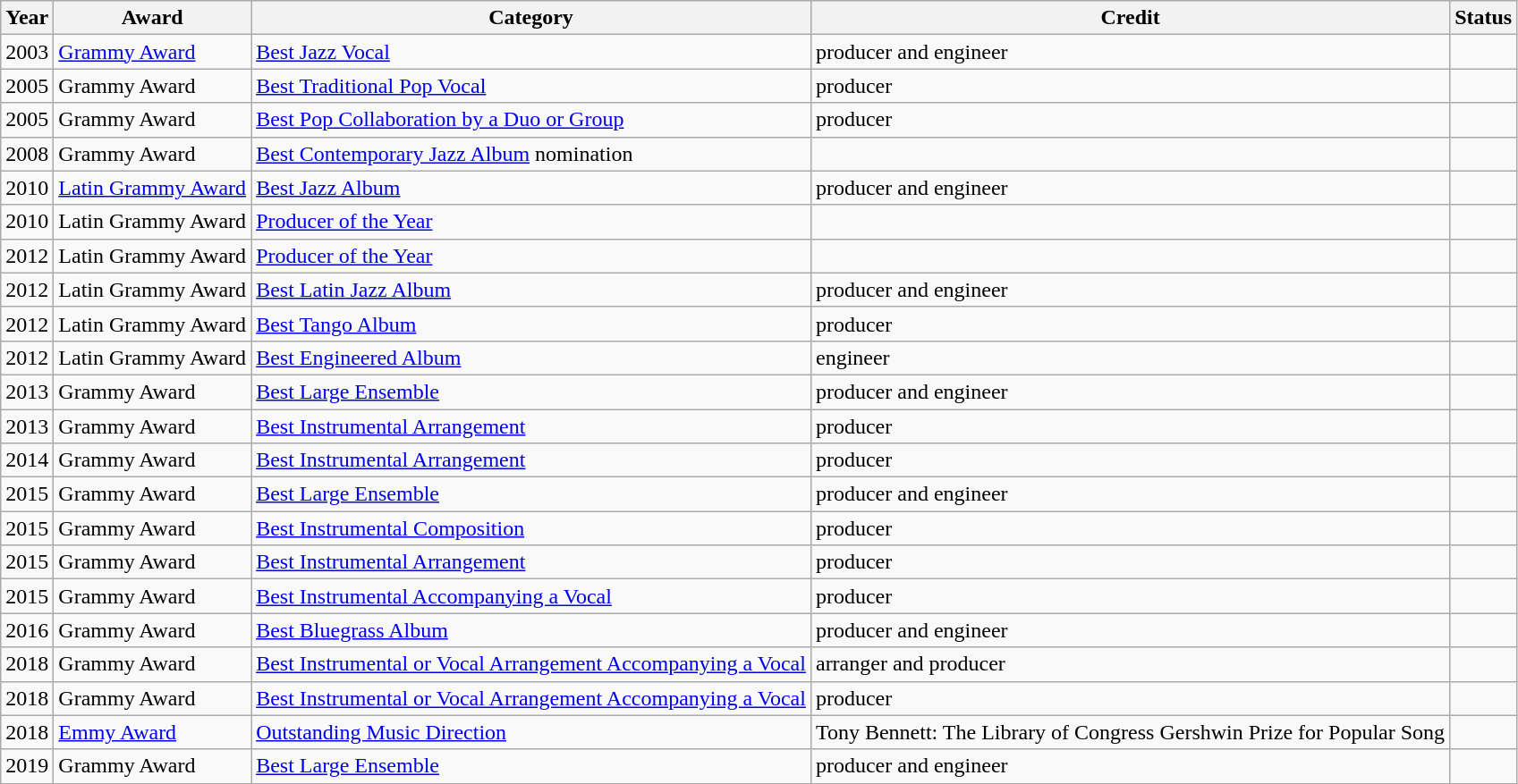<table class="wikitable">
<tr>
<th>Year</th>
<th>Award</th>
<th>Category</th>
<th>Credit</th>
<th>Status</th>
</tr>
<tr>
<td>2003</td>
<td><a href='#'>Grammy Award</a></td>
<td><a href='#'>Best Jazz Vocal</a></td>
<td>producer and engineer</td>
<td></td>
</tr>
<tr>
<td>2005</td>
<td>Grammy Award</td>
<td><a href='#'>Best Traditional Pop Vocal</a></td>
<td>producer</td>
<td></td>
</tr>
<tr>
<td>2005</td>
<td>Grammy Award</td>
<td><a href='#'>Best Pop Collaboration by a Duo or Group</a></td>
<td>producer</td>
<td></td>
</tr>
<tr>
<td>2008</td>
<td>Grammy Award</td>
<td><a href='#'>Best Contemporary Jazz Album</a> nomination</td>
<td></td>
<td></td>
</tr>
<tr>
<td>2010</td>
<td><a href='#'>Latin Grammy Award</a></td>
<td><a href='#'>Best Jazz Album</a></td>
<td>producer and engineer</td>
<td></td>
</tr>
<tr>
<td>2010</td>
<td>Latin Grammy Award</td>
<td><a href='#'>Producer of the Year</a></td>
<td></td>
<td></td>
</tr>
<tr>
<td>2012</td>
<td>Latin Grammy Award</td>
<td><a href='#'>Producer of the Year</a></td>
<td></td>
<td></td>
</tr>
<tr>
<td>2012</td>
<td>Latin Grammy Award</td>
<td><a href='#'>Best Latin Jazz Album</a></td>
<td>producer and engineer</td>
<td></td>
</tr>
<tr>
<td>2012</td>
<td>Latin Grammy Award</td>
<td><a href='#'>Best Tango Album</a></td>
<td>producer</td>
<td></td>
</tr>
<tr>
<td>2012</td>
<td>Latin Grammy Award</td>
<td><a href='#'>Best Engineered Album</a></td>
<td>engineer</td>
<td></td>
</tr>
<tr>
<td>2013</td>
<td>Grammy Award</td>
<td><a href='#'>Best Large Ensemble</a></td>
<td>producer and engineer</td>
<td></td>
</tr>
<tr>
<td>2013</td>
<td>Grammy Award</td>
<td><a href='#'>Best Instrumental Arrangement</a></td>
<td>producer</td>
<td></td>
</tr>
<tr>
<td>2014</td>
<td>Grammy Award</td>
<td><a href='#'>Best Instrumental Arrangement</a></td>
<td>producer</td>
<td></td>
</tr>
<tr>
<td>2015</td>
<td>Grammy Award</td>
<td><a href='#'>Best Large Ensemble</a></td>
<td>producer and engineer</td>
<td></td>
</tr>
<tr>
<td>2015</td>
<td>Grammy Award</td>
<td><a href='#'>Best Instrumental Composition</a></td>
<td>producer</td>
<td></td>
</tr>
<tr>
<td>2015</td>
<td>Grammy Award</td>
<td><a href='#'>Best Instrumental Arrangement</a></td>
<td>producer</td>
<td></td>
</tr>
<tr>
<td>2015</td>
<td>Grammy Award</td>
<td><a href='#'>Best Instrumental Accompanying a Vocal</a></td>
<td>producer</td>
<td></td>
</tr>
<tr>
<td>2016</td>
<td>Grammy Award</td>
<td><a href='#'>Best Bluegrass Album</a></td>
<td>producer and engineer</td>
<td></td>
</tr>
<tr>
<td>2018</td>
<td>Grammy Award</td>
<td><a href='#'>Best Instrumental or Vocal Arrangement Accompanying a Vocal</a></td>
<td>arranger and producer</td>
<td></td>
</tr>
<tr>
<td>2018</td>
<td>Grammy Award</td>
<td><a href='#'>Best Instrumental or Vocal Arrangement Accompanying a Vocal</a></td>
<td>producer</td>
<td></td>
</tr>
<tr>
<td>2018</td>
<td><a href='#'>Emmy Award</a></td>
<td><a href='#'>Outstanding Music Direction</a></td>
<td>Tony Bennett: The Library of Congress Gershwin Prize for Popular Song</td>
<td></td>
</tr>
<tr>
<td>2019</td>
<td>Grammy Award</td>
<td><a href='#'>Best Large Ensemble</a></td>
<td>producer and engineer</td>
<td></td>
</tr>
</table>
